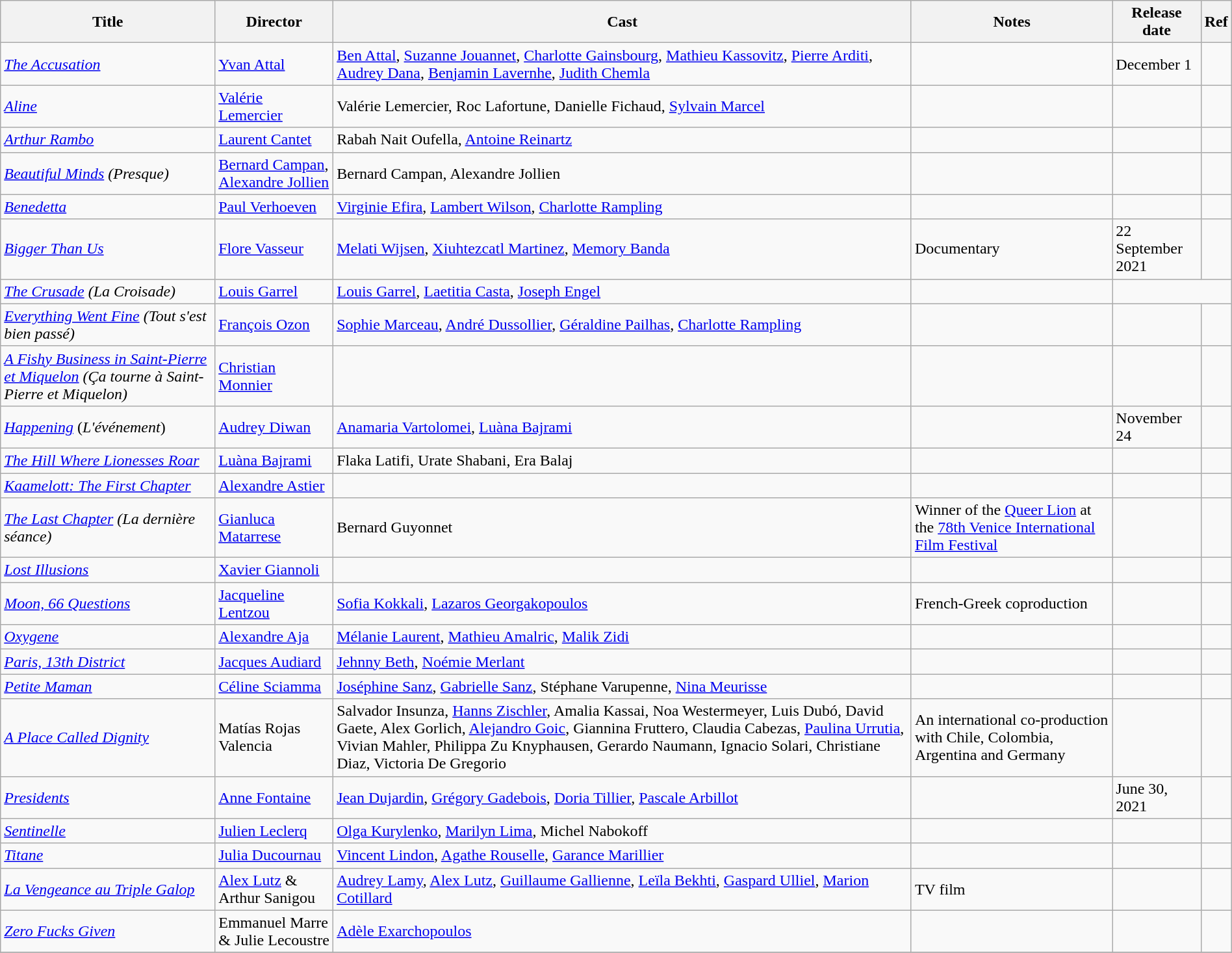<table class="wikitable sortable" style="width:100%;">
<tr>
<th>Title</th>
<th>Director</th>
<th>Cast</th>
<th>Notes</th>
<th>Release date</th>
<th>Ref</th>
</tr>
<tr>
<td><em><a href='#'>The Accusation</a></em></td>
<td><a href='#'>Yvan Attal</a></td>
<td><a href='#'>Ben Attal</a>, <a href='#'>Suzanne Jouannet</a>, <a href='#'>Charlotte Gainsbourg</a>, <a href='#'>Mathieu Kassovitz</a>, <a href='#'>Pierre Arditi</a>, <a href='#'>Audrey Dana</a>, <a href='#'>Benjamin Lavernhe</a>, <a href='#'>Judith Chemla</a></td>
<td></td>
<td>December 1</td>
<td></td>
</tr>
<tr>
<td><em><a href='#'>Aline</a></em></td>
<td><a href='#'>Valérie Lemercier</a></td>
<td>Valérie Lemercier, Roc Lafortune, Danielle Fichaud, <a href='#'>Sylvain Marcel</a></td>
<td></td>
<td></td>
<td></td>
</tr>
<tr>
<td><em><a href='#'>Arthur Rambo</a></em></td>
<td><a href='#'>Laurent Cantet</a></td>
<td>Rabah Nait Oufella, <a href='#'>Antoine Reinartz</a></td>
<td></td>
<td></td>
<td></td>
</tr>
<tr>
<td><em><a href='#'>Beautiful Minds</a> (Presque)</em></td>
<td><a href='#'>Bernard Campan</a>, <a href='#'>Alexandre Jollien</a></td>
<td>Bernard Campan, Alexandre Jollien</td>
<td></td>
<td></td>
<td></td>
</tr>
<tr>
<td><em><a href='#'>Benedetta</a></em></td>
<td><a href='#'>Paul Verhoeven</a></td>
<td><a href='#'>Virginie Efira</a>, <a href='#'>Lambert Wilson</a>, <a href='#'>Charlotte Rampling</a></td>
<td></td>
<td></td>
<td></td>
</tr>
<tr>
<td><em><a href='#'>Bigger Than Us</a></em></td>
<td><a href='#'>Flore Vasseur</a></td>
<td><a href='#'>Melati Wijsen</a>, <a href='#'>Xiuhtezcatl Martinez</a>, <a href='#'>Memory Banda</a></td>
<td>Documentary</td>
<td>22 September 2021</td>
<td></td>
</tr>
<tr>
<td><em><a href='#'>The Crusade</a> (La Croisade)</em></td>
<td><a href='#'>Louis Garrel</a></td>
<td><a href='#'>Louis Garrel</a>, <a href='#'>Laetitia Casta</a>, <a href='#'>Joseph Engel</a></td>
<td></td>
</tr>
<tr>
<td><em><a href='#'>Everything Went Fine</a> (Tout s'est bien passé)</em></td>
<td><a href='#'>François Ozon</a></td>
<td><a href='#'>Sophie Marceau</a>, <a href='#'>André Dussollier</a>, <a href='#'>Géraldine Pailhas</a>, <a href='#'>Charlotte Rampling</a></td>
<td></td>
<td></td>
<td></td>
</tr>
<tr>
<td><em><a href='#'>A Fishy Business in Saint-Pierre et Miquelon</a> (Ça tourne à Saint-Pierre et Miquelon)</em></td>
<td><a href='#'>Christian Monnier</a></td>
<td></td>
<td></td>
<td></td>
<td></td>
</tr>
<tr>
<td><em><a href='#'>Happening</a></em> (<em>L'événement</em>)</td>
<td><a href='#'>Audrey Diwan</a></td>
<td><a href='#'>Anamaria Vartolomei</a>, <a href='#'>Luàna Bajrami</a></td>
<td></td>
<td>November 24</td>
<td></td>
</tr>
<tr>
<td><em><a href='#'>The Hill Where Lionesses Roar</a></em></td>
<td><a href='#'>Luàna Bajrami</a></td>
<td>Flaka Latifi, Urate Shabani, Era Balaj</td>
<td></td>
<td></td>
<td></td>
</tr>
<tr>
<td><em><a href='#'>Kaamelott: The First Chapter</a></em></td>
<td><a href='#'>Alexandre Astier</a></td>
<td></td>
<td></td>
<td></td>
<td></td>
</tr>
<tr>
<td><em><a href='#'>The Last Chapter</a> (La dernière séance)</em></td>
<td><a href='#'>Gianluca Matarrese</a></td>
<td>Bernard Guyonnet</td>
<td>Winner of the <a href='#'>Queer Lion</a> at the <a href='#'>78th Venice International Film Festival</a></td>
<td></td>
<td></td>
</tr>
<tr>
<td><em><a href='#'>Lost Illusions</a></em></td>
<td><a href='#'>Xavier Giannoli</a></td>
<td></td>
<td></td>
<td></td>
<td></td>
</tr>
<tr>
<td><em><a href='#'>Moon, 66 Questions</a></em></td>
<td><a href='#'>Jacqueline Lentzou</a></td>
<td><a href='#'>Sofia Kokkali</a>, <a href='#'>Lazaros Georgakopoulos</a></td>
<td>French-Greek coproduction</td>
<td></td>
<td></td>
</tr>
<tr>
<td><em><a href='#'>Oxygene</a></em></td>
<td><a href='#'>Alexandre Aja</a></td>
<td><a href='#'>Mélanie Laurent</a>, <a href='#'>Mathieu Amalric</a>, <a href='#'>Malik Zidi</a></td>
<td></td>
<td></td>
<td></td>
</tr>
<tr>
<td><em><a href='#'>Paris, 13th District</a></em></td>
<td><a href='#'>Jacques Audiard</a></td>
<td><a href='#'>Jehnny Beth</a>, <a href='#'>Noémie Merlant</a></td>
<td></td>
<td></td>
<td></td>
</tr>
<tr>
<td><em><a href='#'>Petite Maman</a></em></td>
<td><a href='#'>Céline Sciamma</a></td>
<td><a href='#'>Joséphine Sanz</a>, <a href='#'>Gabrielle Sanz</a>, Stéphane Varupenne, <a href='#'>Nina Meurisse</a></td>
<td></td>
<td></td>
<td></td>
</tr>
<tr>
<td><em><a href='#'>A Place Called Dignity</a></em></td>
<td>Matías Rojas Valencia</td>
<td>Salvador Insunza, <a href='#'>Hanns Zischler</a>, Amalia Kassai, Noa Westermeyer, Luis Dubó, David Gaete, Alex Gorlich, <a href='#'>Alejandro Goic</a>, Giannina Fruttero, Claudia Cabezas, <a href='#'>Paulina Urrutia</a>, Vivian Mahler, Philippa Zu Knyphausen, Gerardo Naumann, Ignacio Solari, Christiane Diaz, Victoria De Gregorio</td>
<td>An international co-production with Chile, Colombia, Argentina and Germany</td>
<td></td>
<td></td>
</tr>
<tr>
<td><em><a href='#'>Presidents</a></em></td>
<td><a href='#'>Anne Fontaine</a></td>
<td><a href='#'>Jean Dujardin</a>, <a href='#'>Grégory Gadebois</a>, <a href='#'>Doria Tillier</a>, <a href='#'>Pascale Arbillot</a></td>
<td></td>
<td>June 30, 2021</td>
<td></td>
</tr>
<tr>
<td><em><a href='#'>Sentinelle</a></em></td>
<td><a href='#'>Julien Leclerq</a></td>
<td><a href='#'>Olga Kurylenko</a>, <a href='#'>Marilyn Lima</a>, Michel Nabokoff</td>
<td></td>
<td></td>
<td></td>
</tr>
<tr>
<td><em><a href='#'>Titane</a></em></td>
<td><a href='#'>Julia Ducournau</a></td>
<td><a href='#'>Vincent Lindon</a>, <a href='#'>Agathe Rouselle</a>, <a href='#'>Garance Marillier</a></td>
<td></td>
<td></td>
<td></td>
</tr>
<tr>
<td><em><a href='#'>La Vengeance au Triple Galop</a></em></td>
<td><a href='#'>Alex Lutz</a> & Arthur Sanigou</td>
<td><a href='#'>Audrey Lamy</a>, <a href='#'>Alex Lutz</a>, <a href='#'>Guillaume Gallienne</a>, <a href='#'>Leïla Bekhti</a>, <a href='#'>Gaspard Ulliel</a>, <a href='#'>Marion Cotillard</a></td>
<td>TV film</td>
<td></td>
<td></td>
</tr>
<tr>
<td><em><a href='#'>Zero Fucks Given</a></em></td>
<td>Emmanuel Marre & Julie Lecoustre</td>
<td><a href='#'>Adèle Exarchopoulos</a></td>
<td></td>
<td></td>
<td></td>
</tr>
<tr>
</tr>
</table>
